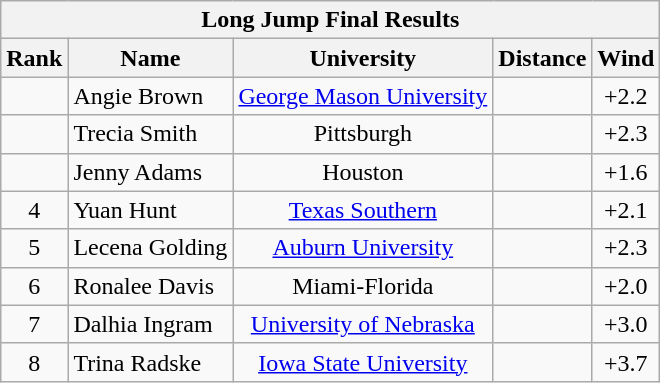<table class="wikitable sortable" style="text-align:center">
<tr>
<th colspan="5">Long Jump Final Results</th>
</tr>
<tr>
<th>Rank</th>
<th>Name</th>
<th>University</th>
<th>Distance</th>
<th>Wind</th>
</tr>
<tr>
<td></td>
<td align=left>Angie Brown</td>
<td><a href='#'>George Mason University</a></td>
<td></td>
<td>+2.2</td>
</tr>
<tr>
<td></td>
<td align=left>Trecia Smith</td>
<td>Pittsburgh</td>
<td></td>
<td>+2.3</td>
</tr>
<tr>
<td></td>
<td align=left>Jenny Adams</td>
<td>Houston</td>
<td></td>
<td>+1.6</td>
</tr>
<tr>
<td>4</td>
<td align=left>Yuan Hunt</td>
<td><a href='#'>Texas Southern</a></td>
<td></td>
<td>+2.1</td>
</tr>
<tr>
<td>5</td>
<td align=left>Lecena Golding</td>
<td><a href='#'>Auburn University</a></td>
<td></td>
<td>+2.3</td>
</tr>
<tr>
<td>6</td>
<td align=left>Ronalee Davis</td>
<td>Miami-Florida</td>
<td></td>
<td>+2.0</td>
</tr>
<tr>
<td>7</td>
<td align=left>Dalhia Ingram</td>
<td><a href='#'>University of Nebraska</a></td>
<td></td>
<td>+3.0</td>
</tr>
<tr>
<td>8</td>
<td align=left>Trina Radske</td>
<td><a href='#'>Iowa State University</a></td>
<td></td>
<td>+3.7</td>
</tr>
</table>
